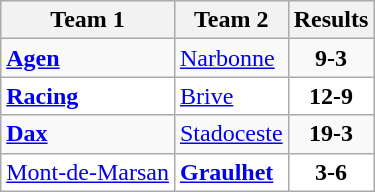<table class="wikitable">
<tr>
<th>Team 1</th>
<th>Team 2</th>
<th>Results</th>
</tr>
<tr>
<td><strong><a href='#'>Agen</a></strong></td>
<td><a href='#'>Narbonne</a></td>
<td align="center"><strong>9-3</strong></td>
</tr>
<tr bgcolor="white">
<td><strong><a href='#'>Racing</a></strong></td>
<td><a href='#'>Brive</a></td>
<td align="center"><strong>12-9</strong></td>
</tr>
<tr>
<td><strong><a href='#'>Dax</a></strong></td>
<td><a href='#'>Stadoceste</a></td>
<td align="center"><strong>19-3</strong></td>
</tr>
<tr bgcolor="white">
<td><a href='#'>Mont-de-Marsan</a></td>
<td><strong><a href='#'>Graulhet</a></strong></td>
<td align="center"><strong>3-6</strong></td>
</tr>
</table>
